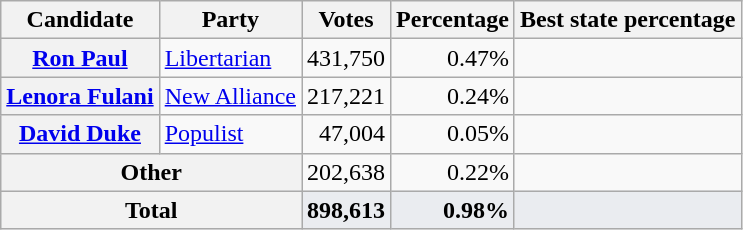<table class="wikitable sortable" style="text-align:right;">
<tr>
<th scope="col">Candidate</th>
<th scope="col">Party</th>
<th scope="col">Votes</th>
<th scope="col">Percentage</th>
<th scope="col">Best state percentage</th>
</tr>
<tr>
<th scope="row"><a href='#'>Ron Paul</a></th>
<td style="text-align:left;"><a href='#'>Libertarian</a></td>
<td>431,750</td>
<td>0.47%</td>
<td></td>
</tr>
<tr>
<th scope="row"><a href='#'>Lenora Fulani</a></th>
<td style="text-align:left;"><a href='#'>New Alliance</a></td>
<td>217,221</td>
<td>0.24%</td>
<td></td>
</tr>
<tr>
<th scope="row"><a href='#'>David Duke</a></th>
<td style="text-align:left;"><a href='#'>Populist</a></td>
<td>47,004</td>
<td>0.05%</td>
<td></td>
</tr>
<tr>
<th scope="row" colspan="2">Other</th>
<td>202,638</td>
<td>0.22%</td>
<td></td>
</tr>
<tr style="font-weight:bold; background-color:#eaecf0;">
<th scope="row" colspan="2">Total</th>
<td>898,613</td>
<td>0.98%</td>
<td></td>
</tr>
</table>
